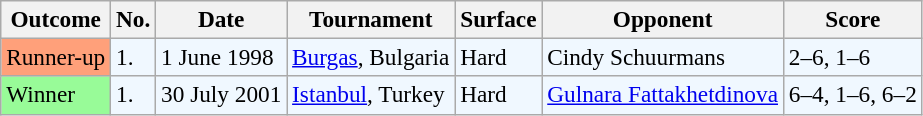<table class="sortable wikitable" style=font-size:97%>
<tr>
<th>Outcome</th>
<th>No.</th>
<th>Date</th>
<th>Tournament</th>
<th>Surface</th>
<th>Opponent</th>
<th>Score</th>
</tr>
<tr bgcolor="#f0f8ff">
<td style="background:#ffa07a;">Runner-up</td>
<td>1.</td>
<td>1 June 1998</td>
<td><a href='#'>Burgas</a>, Bulgaria</td>
<td>Hard</td>
<td> Cindy Schuurmans</td>
<td>2–6, 1–6</td>
</tr>
<tr bgcolor="#f0f8ff">
<td bgcolor="98FB98">Winner</td>
<td>1.</td>
<td>30 July 2001</td>
<td><a href='#'>Istanbul</a>, Turkey</td>
<td>Hard</td>
<td> <a href='#'>Gulnara Fattakhetdinova</a></td>
<td>6–4, 1–6, 6–2</td>
</tr>
</table>
